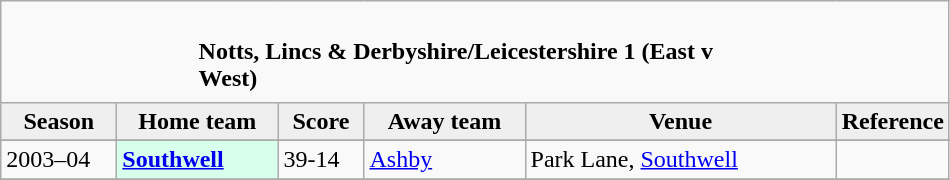<table class="wikitable" style="text-align: left;">
<tr>
<td colspan="6" cellpadding="0" cellspacing="0"><br><table border="0" style="width:100%;" cellpadding="0" cellspacing="0">
<tr>
<td style="width:20%; border:0;"></td>
<td style="border:0;"><strong>Notts, Lincs & Derbyshire/Leicestershire 1 (East v West)</strong></td>
<td style="width:20%; border:0;"></td>
</tr>
</table>
</td>
</tr>
<tr>
<th style="background:#efefef; width:70px;">Season</th>
<th style="background:#efefef; width:100px;">Home team</th>
<th style="background:#efefef; width:50px;">Score</th>
<th style="background:#efefef; width:100px;">Away team</th>
<th style="background:#efefef; width:200px">Venue</th>
<th style="background:#efefef; width:50px">Reference</th>
</tr>
<tr align=left>
</tr>
<tr>
<td>2003–04</td>
<td style="background:#d8ffeb;"><strong><a href='#'>Southwell</a></strong></td>
<td>39-14</td>
<td><a href='#'>Ashby</a></td>
<td>Park Lane, <a href='#'>Southwell</a></td>
<td></td>
</tr>
<tr>
</tr>
</table>
